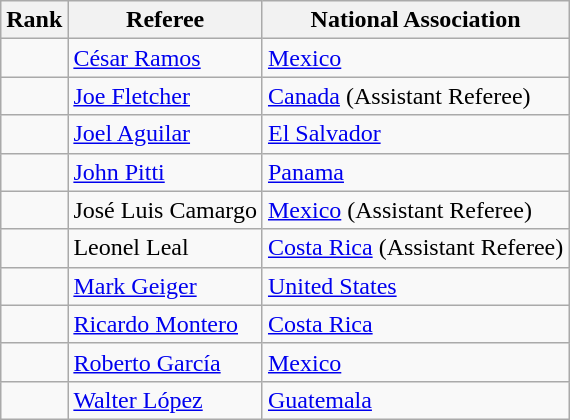<table class="wikitable">
<tr>
<th>Rank</th>
<th>Referee</th>
<th>National Association</th>
</tr>
<tr>
<td></td>
<td><a href='#'>César Ramos</a></td>
<td><a href='#'>Mexico</a></td>
</tr>
<tr>
<td></td>
<td><a href='#'>Joe Fletcher</a></td>
<td><a href='#'>Canada</a> (Assistant Referee)</td>
</tr>
<tr>
<td></td>
<td><a href='#'>Joel Aguilar</a></td>
<td><a href='#'>El Salvador</a></td>
</tr>
<tr>
<td></td>
<td><a href='#'>John Pitti</a></td>
<td><a href='#'>Panama</a></td>
</tr>
<tr>
<td></td>
<td>José Luis Camargo</td>
<td><a href='#'>Mexico</a> (Assistant Referee)</td>
</tr>
<tr>
<td></td>
<td>Leonel Leal</td>
<td><a href='#'>Costa Rica</a> (Assistant Referee)</td>
</tr>
<tr>
<td></td>
<td><a href='#'>Mark Geiger</a></td>
<td><a href='#'>United States</a></td>
</tr>
<tr>
<td></td>
<td><a href='#'>Ricardo Montero</a></td>
<td><a href='#'>Costa Rica</a></td>
</tr>
<tr>
<td></td>
<td><a href='#'>Roberto García</a></td>
<td><a href='#'>Mexico</a></td>
</tr>
<tr>
<td></td>
<td><a href='#'>Walter López</a></td>
<td><a href='#'>Guatemala</a></td>
</tr>
</table>
